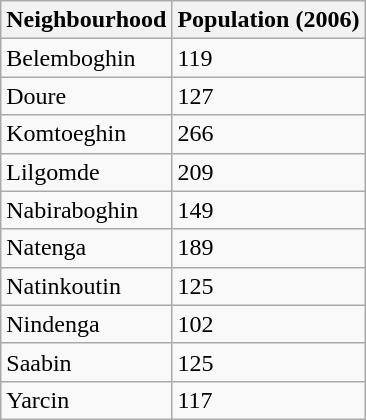<table class="wikitable">
<tr>
<th>Neighbourhood</th>
<th>Population (2006)</th>
</tr>
<tr>
<td>Belemboghin</td>
<td>119</td>
</tr>
<tr>
<td>Doure</td>
<td>127</td>
</tr>
<tr>
<td>Komtoeghin</td>
<td>266</td>
</tr>
<tr>
<td>Lilgomde</td>
<td>209</td>
</tr>
<tr>
<td>Nabiraboghin</td>
<td>149</td>
</tr>
<tr>
<td>Natenga</td>
<td>189</td>
</tr>
<tr>
<td>Natinkoutin</td>
<td>125</td>
</tr>
<tr>
<td>Nindenga</td>
<td>102</td>
</tr>
<tr>
<td>Saabin</td>
<td>125</td>
</tr>
<tr>
<td>Yarcin</td>
<td>117</td>
</tr>
</table>
